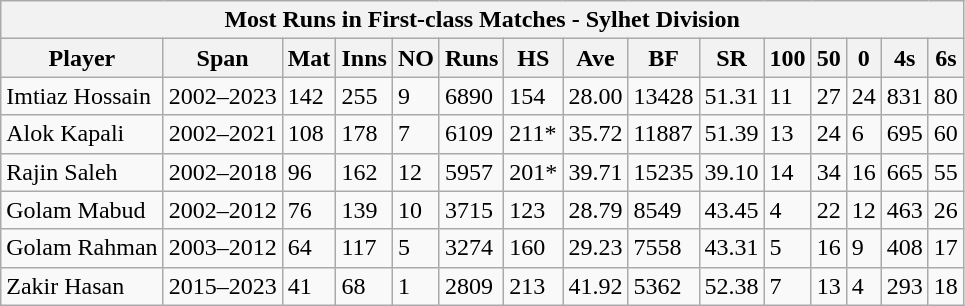<table class="wikitable">
<tr>
<th colspan="15" style="text-align:center;">Most Runs in First-class Matches - Sylhet Division</th>
</tr>
<tr>
<th>Player</th>
<th>Span</th>
<th>Mat</th>
<th>Inns</th>
<th>NO</th>
<th>Runs</th>
<th>HS</th>
<th>Ave</th>
<th>BF</th>
<th>SR</th>
<th>100</th>
<th>50</th>
<th>0</th>
<th>4s</th>
<th>6s</th>
</tr>
<tr>
<td>Imtiaz Hossain</td>
<td>2002–2023</td>
<td>142</td>
<td>255</td>
<td>9</td>
<td>6890</td>
<td>154</td>
<td>28.00</td>
<td>13428</td>
<td>51.31</td>
<td>11</td>
<td>27</td>
<td>24</td>
<td>831</td>
<td>80</td>
</tr>
<tr>
<td>Alok Kapali</td>
<td>2002–2021</td>
<td>108</td>
<td>178</td>
<td>7</td>
<td>6109</td>
<td>211*</td>
<td>35.72</td>
<td>11887</td>
<td>51.39</td>
<td>13</td>
<td>24</td>
<td>6</td>
<td>695</td>
<td>60</td>
</tr>
<tr>
<td>Rajin Saleh</td>
<td>2002–2018</td>
<td>96</td>
<td>162</td>
<td>12</td>
<td>5957</td>
<td>201*</td>
<td>39.71</td>
<td>15235</td>
<td>39.10</td>
<td>14</td>
<td>34</td>
<td>16</td>
<td>665</td>
<td>55</td>
</tr>
<tr>
<td>Golam Mabud</td>
<td>2002–2012</td>
<td>76</td>
<td>139</td>
<td>10</td>
<td>3715</td>
<td>123</td>
<td>28.79</td>
<td>8549</td>
<td>43.45</td>
<td>4</td>
<td>22</td>
<td>12</td>
<td>463</td>
<td>26</td>
</tr>
<tr>
<td>Golam Rahman</td>
<td>2003–2012</td>
<td>64</td>
<td>117</td>
<td>5</td>
<td>3274</td>
<td>160</td>
<td>29.23</td>
<td>7558</td>
<td>43.31</td>
<td>5</td>
<td>16</td>
<td>9</td>
<td>408</td>
<td>17</td>
</tr>
<tr>
<td>Zakir Hasan</td>
<td>2015–2023</td>
<td>41</td>
<td>68</td>
<td>1</td>
<td>2809</td>
<td>213</td>
<td>41.92</td>
<td>5362</td>
<td>52.38</td>
<td>7</td>
<td>13</td>
<td>4</td>
<td>293</td>
<td>18</td>
</tr>
</table>
